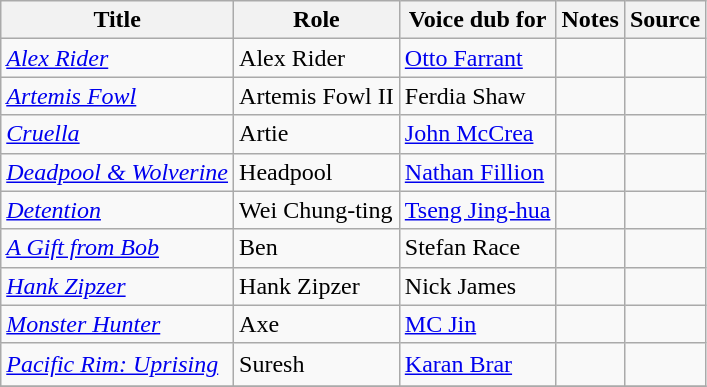<table class="wikitable sortable plainrowheaders">
<tr>
<th>Title</th>
<th>Role</th>
<th>Voice dub for</th>
<th class="unsortable">Notes</th>
<th class="unsortable">Source</th>
</tr>
<tr>
<td><em><a href='#'>Alex Rider</a></em></td>
<td>Alex Rider</td>
<td><a href='#'>Otto Farrant</a></td>
<td></td>
<td></td>
</tr>
<tr>
<td><em><a href='#'>Artemis Fowl</a></em></td>
<td>Artemis Fowl II</td>
<td>Ferdia Shaw</td>
<td></td>
<td></td>
</tr>
<tr>
<td><em><a href='#'>Cruella</a></em></td>
<td>Artie</td>
<td><a href='#'>John McCrea</a></td>
<td></td>
<td></td>
</tr>
<tr>
<td><em><a href='#'>Deadpool & Wolverine</a></em></td>
<td>Headpool</td>
<td><a href='#'>Nathan Fillion</a></td>
<td></td>
<td></td>
</tr>
<tr>
<td><em><a href='#'>Detention</a></em></td>
<td>Wei Chung-ting</td>
<td><a href='#'>Tseng Jing-hua</a></td>
<td></td>
<td></td>
</tr>
<tr>
<td><em><a href='#'>A Gift from Bob</a></em></td>
<td>Ben</td>
<td>Stefan Race</td>
<td></td>
<td></td>
</tr>
<tr>
<td><em><a href='#'>Hank Zipzer</a></em></td>
<td>Hank Zipzer</td>
<td>Nick James</td>
<td></td>
<td></td>
</tr>
<tr>
<td><em><a href='#'>Monster Hunter</a></em></td>
<td>Axe</td>
<td><a href='#'>MC Jin</a></td>
<td></td>
<td></td>
</tr>
<tr>
<td><em><a href='#'>Pacific Rim: Uprising</a></em></td>
<td>Suresh　</td>
<td><a href='#'>Karan Brar</a></td>
<td></td>
<td></td>
</tr>
<tr>
</tr>
</table>
